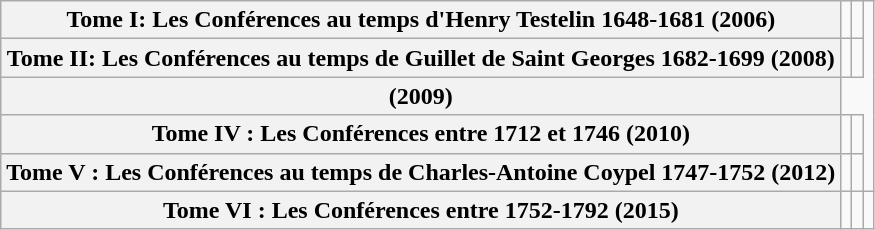<table class="wikitable">
<tr>
<th scope=row>Tome I: Les Conférences au temps d'Henry Testelin 1648-1681 (2006)</th>
<td></td>
<td></td>
</tr>
<tr>
<th scope=row>Tome II: Les Conférences au temps de Guillet de Saint Georges 1682-1699 (2008)</th>
<td></td>
<td></td>
</tr>
<tr>
<th scope=row> (2009)</th>
</tr>
<tr>
<th scope=row>Tome IV : Les Conférences entre 1712 et 1746 (2010)</th>
<td></td>
<td></td>
</tr>
<tr>
<th scope=row>Tome V : Les Conférences au temps de Charles-Antoine Coypel 1747-1752 (2012)</th>
<td></td>
<td></td>
</tr>
<tr>
<th scope=row>Tome VI : Les Conférences entre 1752-1792 (2015)</th>
<td></td>
<td></td>
<td></td>
</tr>
</table>
